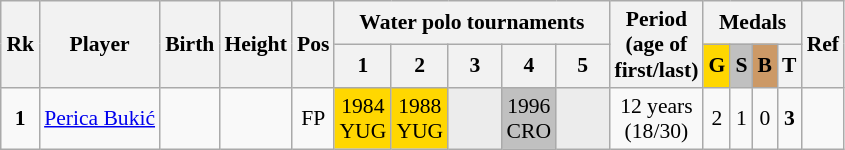<table class="wikitable sortable" style="text-align: center; font-size: 90%; margin-left: 1em;">
<tr>
<th rowspan="2">Rk</th>
<th rowspan="2">Player</th>
<th rowspan="2">Birth</th>
<th rowspan="2">Height</th>
<th rowspan="2">Pos</th>
<th colspan="5">Water polo tournaments</th>
<th rowspan="2">Period<br>(age of<br>first/last)</th>
<th colspan="4">Medals</th>
<th rowspan="2" class="unsortable">Ref</th>
</tr>
<tr>
<th>1</th>
<th style="width: 2em;" class="unsortable">2</th>
<th style="width: 2em;" class="unsortable">3</th>
<th style="width: 2em;" class="unsortable">4</th>
<th style="width: 2em;" class="unsortable">5</th>
<th style="background-color: gold;">G</th>
<th style="background-color: silver;">S</th>
<th style="background-color: #cc9966;">B</th>
<th>T</th>
</tr>
<tr>
<td><strong>1</strong></td>
<td style="text-align: left;" data-sort-value="Bukić, Perica"><a href='#'>Perica Bukić</a></td>
<td></td>
<td></td>
<td>FP</td>
<td style="background-color: gold;">1984<br>YUG</td>
<td style="background-color: gold;">1988<br>YUG</td>
<td style="background-color: #ececec;"></td>
<td style="background-color: silver;">1996<br>CRO</td>
<td style="background-color: #ececec;"></td>
<td>12 years<br>(18/30)</td>
<td>2</td>
<td>1</td>
<td>0</td>
<td><strong>3</strong></td>
<td></td>
</tr>
</table>
